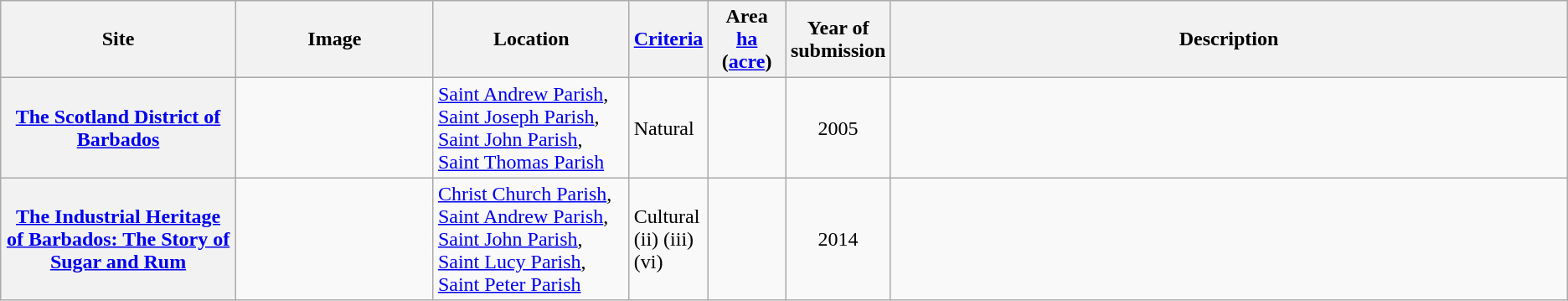<table class="wikitable sortable">
<tr>
<th scope="col" style="width:15%;">Site</th>
<th scope="col" class="unsortable" style="width:150px;">Image</th>
<th scope="col" style="width:12.5%;">Location</th>
<th scope="row" style="width:5%;"><a href='#'>Criteria</a></th>
<th scope="col" style="width:5%;">Area<br><a href='#'>ha</a> (<a href='#'>acre</a>)<br></th>
<th scope="col" style="width:5%;">Year of submission</th>
<th scope="col" class="unsortable">Description</th>
</tr>
<tr>
<th><a href='#'>The Scotland District of Barbados</a></th>
<td></td>
<td><a href='#'>Saint Andrew Parish</a>, <a href='#'>Saint Joseph Parish</a>, <a href='#'>Saint John Parish</a>, <a href='#'>Saint Thomas Parish</a><br><small></small></td>
<td>Natural</td>
<td></td>
<td align="center">2005</td>
<td></td>
</tr>
<tr>
<th><a href='#'>The Industrial Heritage of Barbados: The Story of Sugar and Rum</a></th>
<td></td>
<td><a href='#'>Christ Church Parish</a>, <a href='#'>Saint Andrew Parish</a>, <a href='#'>Saint John Parish</a>, <a href='#'>Saint Lucy Parish</a>, <a href='#'>Saint Peter Parish</a><br><small></small></td>
<td>Cultural (ii) (iii) (vi)</td>
<td></td>
<td align="center">2014</td>
<td></td>
</tr>
</table>
